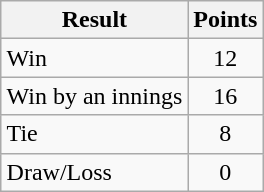<table class="wikitable" style="margin: 1em auto 1em auto">
<tr>
<th>Result</th>
<th>Points</th>
</tr>
<tr>
<td>Win</td>
<td style="text-align:center;">12</td>
</tr>
<tr>
<td>Win by an innings</td>
<td style="text-align:center;">16</td>
</tr>
<tr>
<td>Tie</td>
<td style="text-align:center;">8</td>
</tr>
<tr>
<td>Draw/Loss</td>
<td style="text-align:center;">0</td>
</tr>
</table>
